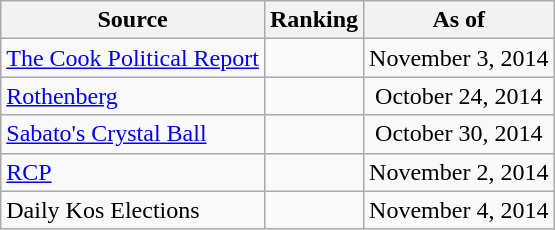<table class="wikitable" style="text-align:center">
<tr>
<th>Source</th>
<th>Ranking</th>
<th>As of</th>
</tr>
<tr>
<td align=left><a href='#'>The Cook Political Report</a></td>
<td></td>
<td>November 3, 2014</td>
</tr>
<tr>
<td align=left><a href='#'>Rothenberg</a></td>
<td></td>
<td>October 24, 2014</td>
</tr>
<tr>
<td align=left><a href='#'>Sabato's Crystal Ball</a></td>
<td></td>
<td>October 30, 2014</td>
</tr>
<tr>
<td align="left"><a href='#'>RCP</a></td>
<td></td>
<td>November 2, 2014</td>
</tr>
<tr>
<td align=left>Daily Kos Elections</td>
<td></td>
<td>November 4, 2014</td>
</tr>
</table>
